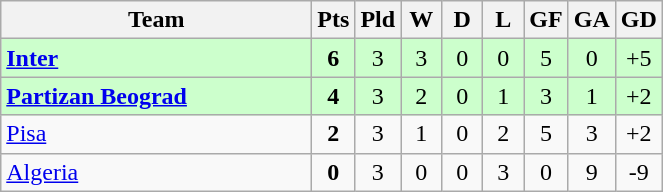<table class="wikitable" style="text-align:center;">
<tr>
<th width=200>Team</th>
<th width=20>Pts</th>
<th width=20>Pld</th>
<th width=20>W</th>
<th width=20>D</th>
<th width=20>L</th>
<th width=20>GF</th>
<th width=20>GA</th>
<th width=20>GD</th>
</tr>
<tr style="background:#ccffcc">
<td style="text-align:left"><strong> <a href='#'>Inter</a></strong></td>
<td><strong>6</strong></td>
<td>3</td>
<td>3</td>
<td>0</td>
<td>0</td>
<td>5</td>
<td>0</td>
<td>+5</td>
</tr>
<tr style="background:#ccffcc">
<td style="text-align:left"><strong> <a href='#'>Partizan Beograd</a></strong></td>
<td><strong>4</strong></td>
<td>3</td>
<td>2</td>
<td>0</td>
<td>1</td>
<td>3</td>
<td>1</td>
<td>+2</td>
</tr>
<tr>
<td style="text-align:left"> <a href='#'>Pisa</a></td>
<td><strong>2</strong></td>
<td>3</td>
<td>1</td>
<td>0</td>
<td>2</td>
<td>5</td>
<td>3</td>
<td>+2</td>
</tr>
<tr>
<td style="text-align:left"> <a href='#'>Algeria</a></td>
<td><strong>0</strong></td>
<td>3</td>
<td>0</td>
<td>0</td>
<td>3</td>
<td>0</td>
<td>9</td>
<td>-9</td>
</tr>
</table>
